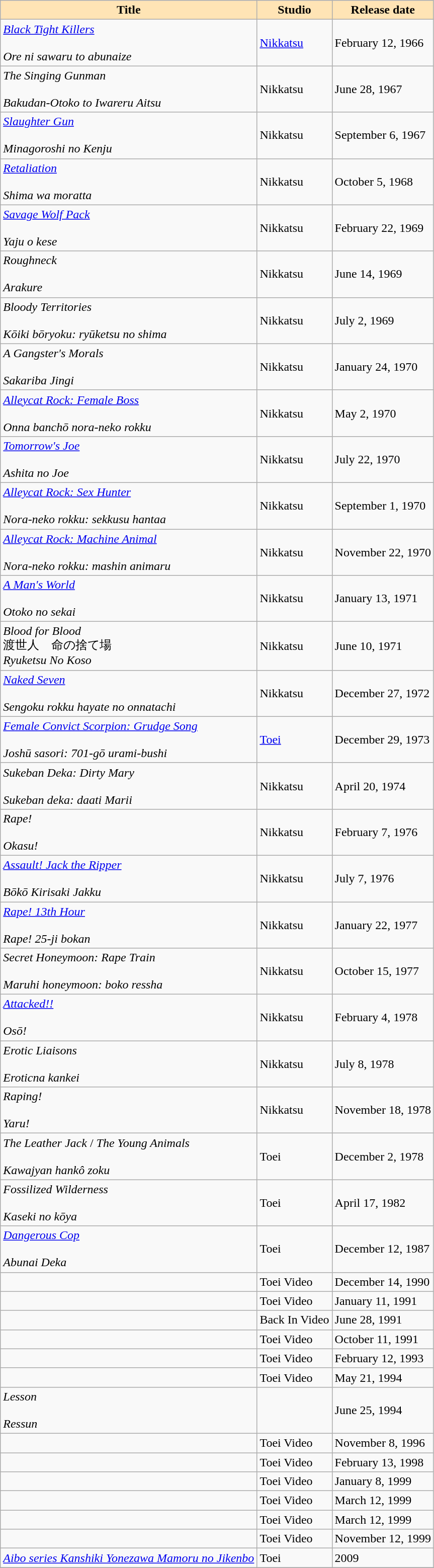<table class="wikitable">
<tr>
<th style="background:#FFE4B5;">Title</th>
<th style="background:#FFE4B5;">Studio</th>
<th style="background:#FFE4B5;">Release date</th>
</tr>
<tr>
<td><em><a href='#'>Black Tight Killers</a></em><br><br><em>Ore ni sawaru to abunaize</em></td>
<td><a href='#'>Nikkatsu</a></td>
<td>February 12, 1966</td>
</tr>
<tr>
<td><em>The Singing Gunman</em><br><br><em>Bakudan-Otoko to Iwareru Aitsu</em></td>
<td>Nikkatsu</td>
<td>June 28, 1967</td>
</tr>
<tr>
<td><em><a href='#'>Slaughter Gun</a></em><br><br><em>Minagoroshi no Kenju</em></td>
<td>Nikkatsu</td>
<td>September 6, 1967</td>
</tr>
<tr>
<td><em><a href='#'>Retaliation</a></em><br><br><em>Shima wa moratta</em></td>
<td>Nikkatsu</td>
<td>October 5, 1968</td>
</tr>
<tr>
<td><em><a href='#'>Savage Wolf Pack</a></em><br><br><em>Yaju o kese</em></td>
<td>Nikkatsu</td>
<td>February 22, 1969</td>
</tr>
<tr>
<td><em>Roughneck</em><br><br><em>Arakure</em></td>
<td>Nikkatsu</td>
<td>June 14, 1969</td>
</tr>
<tr>
<td><em>Bloody Territories</em><br><br><em>Kōiki bōryoku: ryūketsu no shima</em></td>
<td>Nikkatsu</td>
<td>July 2, 1969</td>
</tr>
<tr>
<td><em>A Gangster's Morals</em><br><br><em>Sakariba Jingi</em></td>
<td>Nikkatsu</td>
<td>January 24, 1970</td>
</tr>
<tr>
<td><em><a href='#'>Alleycat Rock: Female Boss</a></em><br><br><em>Onna banchō nora-neko rokku</em></td>
<td>Nikkatsu</td>
<td>May 2, 1970</td>
</tr>
<tr>
<td><em><a href='#'>Tomorrow's Joe</a></em><br><br><em>Ashita no Joe</em></td>
<td>Nikkatsu</td>
<td>July 22, 1970</td>
</tr>
<tr>
<td><em><a href='#'>Alleycat Rock: Sex Hunter</a></em><br><br><em>Nora-neko rokku: sekkusu hantaa</em></td>
<td>Nikkatsu</td>
<td>September 1, 1970</td>
</tr>
<tr>
<td><em><a href='#'>Alleycat Rock: Machine Animal</a></em><br><br><em>Nora-neko rokku: mashin animaru</em></td>
<td>Nikkatsu</td>
<td>November 22, 1970</td>
</tr>
<tr>
<td><em><a href='#'>A Man′s World</a></em><br><br><em>Otoko no sekai</em></td>
<td>Nikkatsu</td>
<td>January 13, 1971</td>
</tr>
<tr>
<td><em>Blood for Blood</em><br>渡世人　命の捨て場<br><em>Ryuketsu No Koso</em></td>
<td>Nikkatsu</td>
<td>June 10, 1971</td>
</tr>
<tr>
<td><em><a href='#'>Naked Seven</a></em><br><br><em>Sengoku rokku hayate no onnatachi</em></td>
<td>Nikkatsu</td>
<td>December 27, 1972</td>
</tr>
<tr>
<td><em><a href='#'>Female Convict Scorpion: Grudge Song</a></em><br><br><em>Joshū sasori: 701-gō urami-bushi</em></td>
<td><a href='#'>Toei</a></td>
<td>December 29, 1973</td>
</tr>
<tr>
<td><em>Sukeban Deka: Dirty Mary</em><br><br><em>Sukeban deka: daati Marii</em></td>
<td>Nikkatsu</td>
<td>April 20, 1974</td>
</tr>
<tr>
<td><em>Rape!</em><br><br><em>Okasu!</em></td>
<td>Nikkatsu</td>
<td>February 7, 1976</td>
</tr>
<tr>
<td><em><a href='#'>Assault! Jack the Ripper</a></em><br><br><em>Bōkō Kirisaki Jakku</em></td>
<td>Nikkatsu</td>
<td>July 7, 1976</td>
</tr>
<tr>
<td><em><a href='#'>Rape! 13th Hour</a></em><br><br><em>Rape! 25-ji bokan</em></td>
<td>Nikkatsu</td>
<td>January 22, 1977</td>
</tr>
<tr>
<td><em>Secret Honeymoon: Rape Train</em><br><br><em>Maruhi honeymoon: boko ressha</em></td>
<td>Nikkatsu</td>
<td>October 15, 1977</td>
</tr>
<tr>
<td><em><a href='#'>Attacked!!</a></em><br><br><em>Osō!</em></td>
<td>Nikkatsu</td>
<td>February 4, 1978</td>
</tr>
<tr>
<td><em>Erotic Liaisons</em><br><br><em>Eroticna kankei</em></td>
<td>Nikkatsu</td>
<td>July 8, 1978</td>
</tr>
<tr>
<td><em>Raping!</em><br><br><em>Yaru!</em></td>
<td>Nikkatsu</td>
<td>November 18, 1978</td>
</tr>
<tr>
<td><em>The Leather Jack</em> / <em>The Young Animals</em><br><br><em>Kawajyan hankô zoku</em></td>
<td>Toei</td>
<td>December 2, 1978</td>
</tr>
<tr>
<td><em>Fossilized Wilderness</em><br><br><em>Kaseki no kōya</em></td>
<td>Toei</td>
<td>April 17, 1982</td>
</tr>
<tr>
<td><em><a href='#'>Dangerous Cop</a></em><br><br><em>Abunai Deka</em></td>
<td>Toei</td>
<td>December 12, 1987</td>
</tr>
<tr>
<td></td>
<td>Toei Video</td>
<td>December 14, 1990</td>
</tr>
<tr>
<td></td>
<td>Toei Video</td>
<td>January 11, 1991</td>
</tr>
<tr>
<td></td>
<td>Back In Video</td>
<td>June 28, 1991</td>
</tr>
<tr>
<td></td>
<td>Toei Video</td>
<td>October 11, 1991</td>
</tr>
<tr>
<td></td>
<td>Toei Video</td>
<td>February 12, 1993</td>
</tr>
<tr>
<td></td>
<td>Toei Video</td>
<td>May 21, 1994</td>
</tr>
<tr>
<td><em>Lesson</em><br><br><em>Ressun</em></td>
<td></td>
<td>June 25, 1994</td>
</tr>
<tr>
<td></td>
<td>Toei Video</td>
<td>November 8, 1996</td>
</tr>
<tr>
<td></td>
<td>Toei Video</td>
<td>February 13, 1998</td>
</tr>
<tr>
<td></td>
<td>Toei Video</td>
<td>January 8, 1999</td>
</tr>
<tr>
<td></td>
<td>Toei Video</td>
<td>March 12, 1999</td>
</tr>
<tr>
<td></td>
<td>Toei Video</td>
<td>March 12, 1999</td>
</tr>
<tr>
<td></td>
<td>Toei Video</td>
<td>November 12, 1999</td>
</tr>
<tr>
<td><em><a href='#'>Aibo series Kanshiki Yonezawa Mamoru no Jikenbo</a></em><br></td>
<td>Toei</td>
<td>2009</td>
</tr>
<tr>
</tr>
</table>
